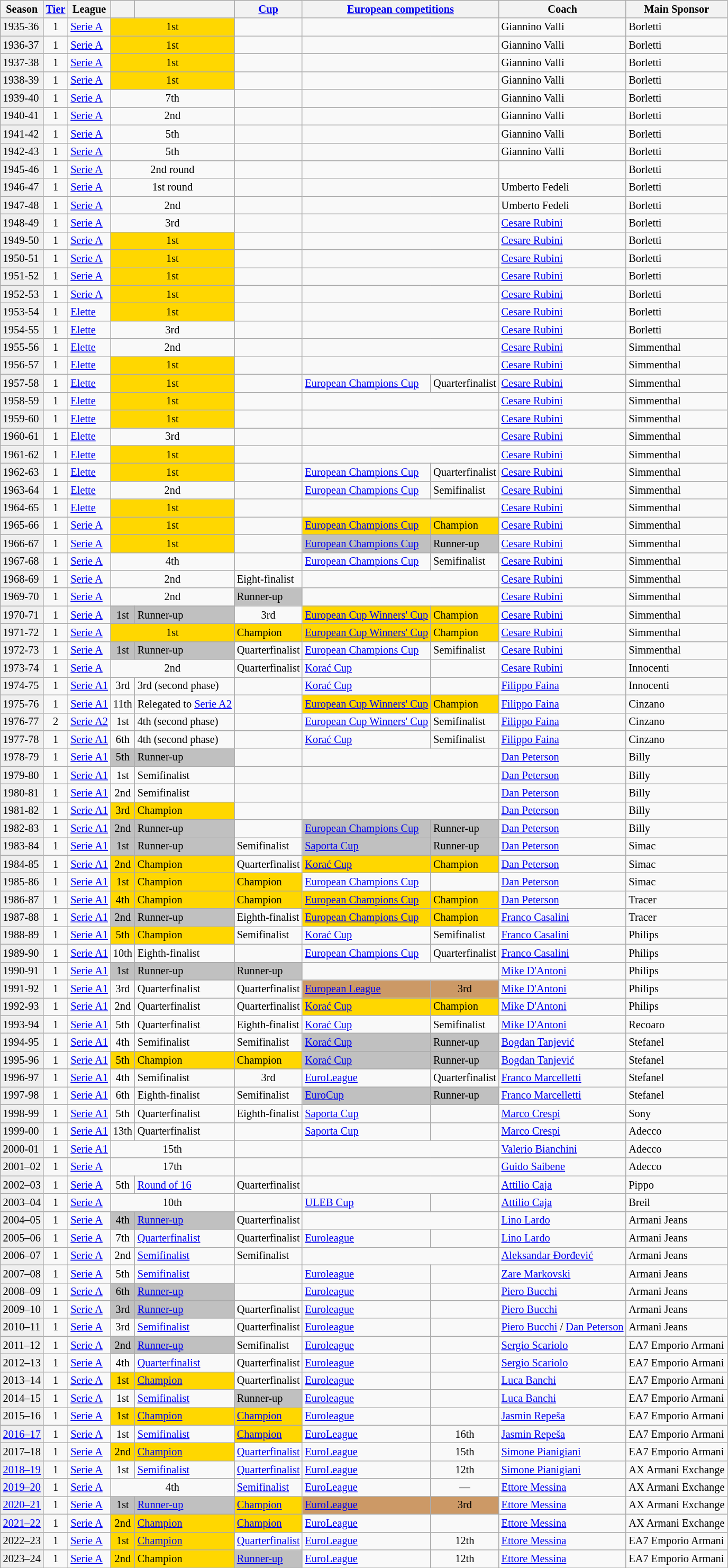<table class="wikitable" style="font-size:85%">
<tr bgcolor=>
<th>Season</th>
<th><a href='#'>Tier</a></th>
<th>League</th>
<th></th>
<th></th>
<th><a href='#'>Cup</a></th>
<th colspan=2><a href='#'>European competitions</a></th>
<th>Coach</th>
<th>Main Sponsor</th>
</tr>
<tr>
<td style="background:#efefef;">1935-36</td>
<td align="center">1</td>
<td><a href='#'>Serie A</a></td>
<td bgcolor=gold colspan=2 align=center>1st</td>
<td></td>
<td colspan=2></td>
<td>Giannino Valli</td>
<td>Borletti</td>
</tr>
<tr>
<td style="background:#efefef;">1936-37</td>
<td align="center">1</td>
<td><a href='#'>Serie A</a></td>
<td bgcolor=gold colspan=2 align=center>1st</td>
<td></td>
<td colspan=2></td>
<td>Giannino Valli</td>
<td>Borletti</td>
</tr>
<tr>
<td style="background:#efefef;">1937-38</td>
<td align="center">1</td>
<td><a href='#'>Serie A</a></td>
<td bgcolor=gold colspan=2 align=center>1st</td>
<td></td>
<td colspan=2></td>
<td>Giannino Valli</td>
<td>Borletti</td>
</tr>
<tr>
<td style="background:#efefef;">1938-39</td>
<td align="center">1</td>
<td><a href='#'>Serie A</a></td>
<td bgcolor=gold colspan=2 align=center>1st</td>
<td></td>
<td colspan=2></td>
<td>Giannino Valli</td>
<td>Borletti</td>
</tr>
<tr>
<td style="background:#efefef;">1939-40</td>
<td align="center">1</td>
<td><a href='#'>Serie A</a></td>
<td colspan=2 align=center>7th</td>
<td></td>
<td colspan=2></td>
<td>Giannino Valli</td>
<td>Borletti</td>
</tr>
<tr>
<td style="background:#efefef;">1940-41</td>
<td align="center">1</td>
<td><a href='#'>Serie A</a></td>
<td colspan=2 align=center>2nd</td>
<td></td>
<td colspan=2></td>
<td>Giannino Valli</td>
<td>Borletti</td>
</tr>
<tr>
<td style="background:#efefef;">1941-42</td>
<td align="center">1</td>
<td><a href='#'>Serie A</a></td>
<td colspan=2 align=center>5th</td>
<td></td>
<td colspan=2></td>
<td>Giannino Valli</td>
<td>Borletti</td>
</tr>
<tr>
<td style="background:#efefef;">1942-43</td>
<td align="center">1</td>
<td><a href='#'>Serie A</a></td>
<td colspan=2 align=center>5th</td>
<td></td>
<td colspan=2></td>
<td>Giannino Valli</td>
<td>Borletti</td>
</tr>
<tr>
<td style="background:#efefef;">1945-46</td>
<td align="center">1</td>
<td><a href='#'>Serie A</a></td>
<td colspan=2 align=center>2nd round</td>
<td></td>
<td colspan=2></td>
<td></td>
<td>Borletti</td>
</tr>
<tr>
<td style="background:#efefef;">1946-47</td>
<td align="center">1</td>
<td><a href='#'>Serie A</a></td>
<td colspan=2 align=center>1st round</td>
<td></td>
<td colspan=2></td>
<td>Umberto Fedeli</td>
<td>Borletti</td>
</tr>
<tr>
<td style="background:#efefef;">1947-48</td>
<td align="center">1</td>
<td><a href='#'>Serie A</a></td>
<td colspan=2 align="center">2nd</td>
<td></td>
<td colspan=2></td>
<td>Umberto Fedeli</td>
<td>Borletti</td>
</tr>
<tr>
<td style="background:#efefef;">1948-49</td>
<td align="center">1</td>
<td><a href='#'>Serie A</a></td>
<td colspan=2 align="center">3rd</td>
<td></td>
<td colspan=2></td>
<td><a href='#'>Cesare Rubini</a></td>
<td>Borletti</td>
</tr>
<tr>
<td style="background:#efefef;">1949-50</td>
<td align="center">1</td>
<td><a href='#'>Serie A</a></td>
<td bgcolor=gold colspan=2 align="center">1st</td>
<td></td>
<td colspan=2></td>
<td><a href='#'>Cesare Rubini</a></td>
<td>Borletti</td>
</tr>
<tr>
<td style="background:#efefef;">1950-51</td>
<td align="center">1</td>
<td><a href='#'>Serie A</a></td>
<td bgcolor=gold colspan=2 align="center">1st</td>
<td></td>
<td colspan=2></td>
<td><a href='#'>Cesare Rubini</a></td>
<td>Borletti</td>
</tr>
<tr>
<td style="background:#efefef;">1951-52</td>
<td align="center">1</td>
<td><a href='#'>Serie A</a></td>
<td bgcolor=gold colspan=2 align="center">1st</td>
<td></td>
<td colspan=2></td>
<td><a href='#'>Cesare Rubini</a></td>
<td>Borletti</td>
</tr>
<tr>
<td style="background:#efefef;">1952-53</td>
<td align="center">1</td>
<td><a href='#'>Serie A</a></td>
<td bgcolor=gold colspan=2 align="center">1st</td>
<td></td>
<td colspan=2></td>
<td><a href='#'>Cesare Rubini</a></td>
<td>Borletti</td>
</tr>
<tr>
<td style="background:#efefef;">1953-54</td>
<td align="center">1</td>
<td><a href='#'>Elette</a></td>
<td bgcolor=gold colspan=2 align="center">1st</td>
<td></td>
<td colspan=2></td>
<td><a href='#'>Cesare Rubini</a></td>
<td>Borletti</td>
</tr>
<tr>
<td style="background:#efefef;">1954-55</td>
<td align="center">1</td>
<td><a href='#'>Elette</a></td>
<td colspan=2 align="center">3rd</td>
<td></td>
<td colspan=2></td>
<td><a href='#'>Cesare Rubini</a></td>
<td>Borletti</td>
</tr>
<tr>
<td style="background:#efefef;">1955-56</td>
<td align="center">1</td>
<td><a href='#'>Elette</a></td>
<td colspan=2 align="center">2nd</td>
<td></td>
<td colspan=2></td>
<td><a href='#'>Cesare Rubini</a></td>
<td>Simmenthal</td>
</tr>
<tr>
<td style="background:#efefef;">1956-57</td>
<td align="center">1</td>
<td><a href='#'>Elette</a></td>
<td bgcolor=gold colspan=2 align="center">1st</td>
<td></td>
<td colspan=2></td>
<td><a href='#'>Cesare Rubini</a></td>
<td>Simmenthal</td>
</tr>
<tr>
<td style="background:#efefef;">1957-58</td>
<td align="center">1</td>
<td><a href='#'>Elette</a></td>
<td bgcolor=gold colspan=2 align="center">1st</td>
<td></td>
<td> <a href='#'>European Champions Cup</a></td>
<td>Quarterfinalist</td>
<td><a href='#'>Cesare Rubini</a></td>
<td>Simmenthal</td>
</tr>
<tr>
<td style="background:#efefef;">1958-59</td>
<td align="center">1</td>
<td><a href='#'>Elette</a></td>
<td bgcolor=gold colspan=2 align="center">1st</td>
<td></td>
<td colspan=2></td>
<td><a href='#'>Cesare Rubini</a></td>
<td>Simmenthal</td>
</tr>
<tr>
<td style="background:#efefef;">1959-60</td>
<td align="center">1</td>
<td><a href='#'>Elette</a></td>
<td bgcolor=gold colspan=2 align="center">1st</td>
<td></td>
<td colspan=2></td>
<td><a href='#'>Cesare Rubini</a></td>
<td>Simmenthal</td>
</tr>
<tr>
<td style="background:#efefef;">1960-61</td>
<td align="center">1</td>
<td><a href='#'>Elette</a></td>
<td colspan=2 align="center">3rd</td>
<td></td>
<td colspan=2></td>
<td><a href='#'>Cesare Rubini</a></td>
<td>Simmenthal</td>
</tr>
<tr>
<td style="background:#efefef;">1961-62</td>
<td align="center">1</td>
<td><a href='#'>Elette</a></td>
<td bgcolor=gold colspan=2 align="center">1st</td>
<td></td>
<td colspan=2></td>
<td><a href='#'>Cesare Rubini</a></td>
<td>Simmenthal</td>
</tr>
<tr>
<td style="background:#efefef;">1962-63</td>
<td align="center">1</td>
<td><a href='#'>Elette</a></td>
<td bgcolor=gold colspan=2 align="center">1st</td>
<td></td>
<td> <a href='#'>European Champions Cup</a></td>
<td>Quarterfinalist</td>
<td><a href='#'>Cesare Rubini</a></td>
<td>Simmenthal</td>
</tr>
<tr>
<td style="background:#efefef;">1963-64</td>
<td align="center">1</td>
<td><a href='#'>Elette</a></td>
<td colspan=2 align="center">2nd</td>
<td></td>
<td> <a href='#'>European Champions Cup</a></td>
<td>Semifinalist</td>
<td><a href='#'>Cesare Rubini</a></td>
<td>Simmenthal</td>
</tr>
<tr>
<td style="background:#efefef;">1964-65</td>
<td align="center">1</td>
<td><a href='#'>Elette</a></td>
<td bgcolor=gold colspan=2 align="center">1st</td>
<td></td>
<td colspan=2></td>
<td><a href='#'>Cesare Rubini</a></td>
<td>Simmenthal</td>
</tr>
<tr>
<td style="background:#efefef;">1965-66</td>
<td align="center">1</td>
<td><a href='#'>Serie A</a></td>
<td bgcolor=gold colspan=2 align="center">1st</td>
<td></td>
<td bgcolor=gold> <a href='#'>European Champions Cup</a></td>
<td bgcolor=gold>Champion</td>
<td><a href='#'>Cesare Rubini</a></td>
<td>Simmenthal</td>
</tr>
<tr>
<td style="background:#efefef;">1966-67</td>
<td align="center">1</td>
<td><a href='#'>Serie A</a></td>
<td bgcolor=gold colspan=2 align="center">1st</td>
<td></td>
<td bgcolor=silver> <a href='#'>European Champions Cup</a></td>
<td bgcolor=silver>Runner-up</td>
<td><a href='#'>Cesare Rubini</a></td>
<td>Simmenthal</td>
</tr>
<tr>
<td style="background:#efefef;">1967-68</td>
<td align="center">1</td>
<td><a href='#'>Serie A</a></td>
<td colspan=2 align="center">4th</td>
<td></td>
<td> <a href='#'>European Champions Cup</a></td>
<td>Semifinalist</td>
<td><a href='#'>Cesare Rubini</a></td>
<td>Simmenthal</td>
</tr>
<tr>
<td style="background:#efefef;">1968-69</td>
<td align="center">1</td>
<td><a href='#'>Serie A</a></td>
<td colspan=2 align="center">2nd</td>
<td>Eight-finalist</td>
<td colspan=2></td>
<td><a href='#'>Cesare Rubini</a></td>
<td>Simmenthal</td>
</tr>
<tr>
<td style="background:#efefef;">1969-70</td>
<td align="center">1</td>
<td><a href='#'>Serie A</a></td>
<td colspan=2 align="center">2nd</td>
<td bgcolor=silver>Runner-up</td>
<td colspan=2></td>
<td><a href='#'>Cesare Rubini</a></td>
<td>Simmenthal</td>
</tr>
<tr>
<td style="background:#efefef;">1970-71</td>
<td align="center">1</td>
<td><a href='#'>Serie A</a></td>
<td bgcolor=silver align="center">1st</td>
<td bgcolor=silver>Runner-up</td>
<td align=center>3rd</td>
<td bgcolor=gold> <a href='#'>European Cup Winners' Cup</a></td>
<td bgcolor=gold>Champion</td>
<td><a href='#'>Cesare Rubini</a></td>
<td>Simmenthal</td>
</tr>
<tr>
<td style="background:#efefef;">1971-72</td>
<td align="center">1</td>
<td><a href='#'>Serie A</a></td>
<td colspan=2 bgcolor=gold align="center">1st</td>
<td bgcolor=gold>Champion</td>
<td bgcolor=gold> <a href='#'>European Cup Winners' Cup</a></td>
<td bgcolor=gold>Champion</td>
<td><a href='#'>Cesare Rubini</a></td>
<td>Simmenthal</td>
</tr>
<tr>
<td style="background:#efefef;">1972-73</td>
<td align="center">1</td>
<td><a href='#'>Serie A</a></td>
<td bgcolor=silver align="center">1st</td>
<td bgcolor=silver>Runner-up</td>
<td>Quarterfinalist</td>
<td> <a href='#'>European Champions Cup</a></td>
<td>Semifinalist</td>
<td><a href='#'>Cesare Rubini</a></td>
<td>Simmenthal</td>
</tr>
<tr>
<td style="background:#efefef;">1973-74</td>
<td align="center">1</td>
<td><a href='#'>Serie A</a></td>
<td colspan=2 align="center">2nd</td>
<td>Quarterfinalist</td>
<td> <a href='#'>Korać Cup</a></td>
<td align=center></td>
<td><a href='#'>Cesare Rubini</a></td>
<td>Innocenti</td>
</tr>
<tr>
<td style="background:#efefef;">1974-75</td>
<td align="center">1</td>
<td><a href='#'>Serie A1</a></td>
<td align="center">3rd</td>
<td>3rd (second phase)</td>
<td></td>
<td> <a href='#'>Korać Cup</a></td>
<td align=center></td>
<td><a href='#'>Filippo Faina</a></td>
<td>Innocenti</td>
</tr>
<tr>
<td style="background:#efefef;">1975-76</td>
<td align="center">1</td>
<td><a href='#'>Serie A1</a></td>
<td align="center">11th</td>
<td>Relegated to <a href='#'>Serie A2</a></td>
<td></td>
<td bgcolor=gold> <a href='#'>European Cup Winners' Cup</a></td>
<td bgcolor=gold>Champion</td>
<td><a href='#'>Filippo Faina</a></td>
<td>Cinzano</td>
</tr>
<tr>
<td style="background:#efefef;">1976-77</td>
<td align="center">2</td>
<td><a href='#'>Serie A2</a></td>
<td align="center">1st</td>
<td>4th (second phase)</td>
<td></td>
<td> <a href='#'>European Cup Winners' Cup</a></td>
<td>Semifinalist</td>
<td><a href='#'>Filippo Faina</a></td>
<td>Cinzano</td>
</tr>
<tr>
<td style="background:#efefef;">1977-78</td>
<td align="center">1</td>
<td><a href='#'>Serie A1</a></td>
<td align="center">6th</td>
<td>4th (second phase)</td>
<td></td>
<td> <a href='#'>Korać Cup</a></td>
<td>Semifinalist</td>
<td><a href='#'>Filippo Faina</a></td>
<td>Cinzano</td>
</tr>
<tr>
<td style="background:#efefef;">1978-79</td>
<td align="center">1</td>
<td><a href='#'>Serie A1</a></td>
<td bgcolor=silver align="center">5th</td>
<td bgcolor=silver>Runner-up</td>
<td></td>
<td colspan=2></td>
<td><a href='#'>Dan Peterson</a></td>
<td>Billy</td>
</tr>
<tr>
<td style="background:#efefef;">1979-80</td>
<td align="center">1</td>
<td><a href='#'>Serie A1</a></td>
<td align="center">1st</td>
<td>Semifinalist</td>
<td></td>
<td colspan=2></td>
<td><a href='#'>Dan Peterson</a></td>
<td>Billy</td>
</tr>
<tr>
<td style="background:#efefef;">1980-81</td>
<td align="center">1</td>
<td><a href='#'>Serie A1</a></td>
<td align="center">2nd</td>
<td>Semifinalist</td>
<td></td>
<td colspan=2></td>
<td><a href='#'>Dan Peterson</a></td>
<td>Billy</td>
</tr>
<tr>
<td style="background:#efefef;">1981-82</td>
<td align="center">1</td>
<td><a href='#'>Serie A1</a></td>
<td bgcolor=gold align="center">3rd</td>
<td bgcolor=gold>Champion</td>
<td></td>
<td colspan=2></td>
<td><a href='#'>Dan Peterson</a></td>
<td>Billy</td>
</tr>
<tr>
<td style="background:#efefef;">1982-83</td>
<td align="center">1</td>
<td><a href='#'>Serie A1</a></td>
<td bgcolor=silver align="center">2nd</td>
<td bgcolor=silver>Runner-up</td>
<td></td>
<td bgcolor=silver> <a href='#'>European Champions Cup</a></td>
<td bgcolor=silver>Runner-up</td>
<td><a href='#'>Dan Peterson</a></td>
<td>Billy</td>
</tr>
<tr>
<td style="background:#efefef;">1983-84</td>
<td align="center">1</td>
<td><a href='#'>Serie A1</a></td>
<td bgcolor=silver align="center">1st</td>
<td bgcolor=silver>Runner-up</td>
<td>Semifinalist</td>
<td bgcolor=silver> <a href='#'>Saporta Cup</a></td>
<td bgcolor=silver>Runner-up</td>
<td><a href='#'>Dan Peterson</a></td>
<td>Simac</td>
</tr>
<tr>
<td style="background:#efefef;">1984-85</td>
<td align="center">1</td>
<td><a href='#'>Serie A1</a></td>
<td bgcolor=gold align="center">2nd</td>
<td bgcolor=gold>Champion</td>
<td>Quarterfinalist</td>
<td bgcolor=gold> <a href='#'>Korać Cup</a></td>
<td bgcolor=gold>Champion</td>
<td><a href='#'>Dan Peterson</a></td>
<td>Simac</td>
</tr>
<tr>
<td style="background:#efefef;">1985-86</td>
<td align="center">1</td>
<td><a href='#'>Serie A1</a></td>
<td bgcolor=gold align="center">1st</td>
<td bgcolor=gold>Champion</td>
<td bgcolor=gold>Champion</td>
<td> <a href='#'>European Champions Cup</a></td>
<td></td>
<td><a href='#'>Dan Peterson</a></td>
<td>Simac</td>
</tr>
<tr>
<td style="background:#efefef;">1986-87</td>
<td align="center">1</td>
<td><a href='#'>Serie A1</a></td>
<td bgcolor=gold align="center">4th</td>
<td bgcolor=gold>Champion</td>
<td bgcolor=gold>Champion</td>
<td bgcolor=gold> <a href='#'>European Champions Cup</a></td>
<td bgcolor=gold>Champion</td>
<td><a href='#'>Dan Peterson</a></td>
<td>Tracer</td>
</tr>
<tr>
<td style="background:#efefef;">1987-88</td>
<td align="center">1</td>
<td><a href='#'>Serie A1</a></td>
<td bgcolor=silver align="center">2nd</td>
<td bgcolor=silver>Runner-up</td>
<td>Eighth-finalist</td>
<td bgcolor=gold> <a href='#'>European Champions Cup</a></td>
<td bgcolor=gold>Champion</td>
<td><a href='#'>Franco Casalini</a></td>
<td>Tracer</td>
</tr>
<tr>
<td style="background:#efefef;">1988-89</td>
<td align="center">1</td>
<td><a href='#'>Serie A1</a></td>
<td bgcolor=gold align="center">5th</td>
<td bgcolor=gold>Champion</td>
<td>Semifinalist</td>
<td> <a href='#'>Korać Cup</a></td>
<td>Semifinalist</td>
<td><a href='#'>Franco Casalini</a></td>
<td>Philips</td>
</tr>
<tr>
<td style="background:#efefef;">1989-90</td>
<td align="center">1</td>
<td><a href='#'>Serie A1</a></td>
<td align="center">10th</td>
<td>Eighth-finalist</td>
<td align=center></td>
<td> <a href='#'>European Champions Cup</a></td>
<td align=center>Quarterfinalist</td>
<td><a href='#'>Franco Casalini</a></td>
<td>Philips</td>
</tr>
<tr>
<td style="background:#efefef;">1990-91</td>
<td align="center">1</td>
<td><a href='#'>Serie A1</a></td>
<td align="center" bgcolor=silver>1st</td>
<td bgcolor=silver>Runner-up</td>
<td bgcolor=silver>Runner-up</td>
<td colspan=2></td>
<td><a href='#'>Mike D'Antoni</a></td>
<td>Philips</td>
</tr>
<tr>
<td style="background:#efefef;">1991-92</td>
<td align="center">1</td>
<td><a href='#'>Serie A1</a></td>
<td align="center">3rd</td>
<td>Quarterfinalist</td>
<td>Quarterfinalist</td>
<td bgcolor=#c96> <a href='#'>European League</a></td>
<td style="background:#c96;" align=center>3rd</td>
<td><a href='#'>Mike D'Antoni</a></td>
<td>Philips</td>
</tr>
<tr>
<td style="background:#efefef;">1992-93</td>
<td align="center">1</td>
<td><a href='#'>Serie A1</a></td>
<td align="center">2nd</td>
<td>Quarterfinalist</td>
<td>Quarterfinalist</td>
<td bgcolor=gold> <a href='#'>Korać Cup</a></td>
<td bgcolor=gold>Champion</td>
<td><a href='#'>Mike D'Antoni</a></td>
<td>Philips</td>
</tr>
<tr>
<td style="background:#efefef;">1993-94</td>
<td align="center">1</td>
<td><a href='#'>Serie A1</a></td>
<td align="center">5th</td>
<td>Quarterfinalist</td>
<td>Eighth-finalist</td>
<td> <a href='#'>Korać Cup</a></td>
<td>Semifinalist</td>
<td><a href='#'>Mike D'Antoni</a></td>
<td>Recoaro</td>
</tr>
<tr>
<td style="background:#efefef;">1994-95</td>
<td align="center">1</td>
<td><a href='#'>Serie A1</a></td>
<td align="center">4th</td>
<td>Semifinalist</td>
<td>Semifinalist</td>
<td bgcolor=silver> <a href='#'>Korać Cup</a></td>
<td bgcolor=silver>Runner-up</td>
<td><a href='#'>Bogdan Tanjević</a></td>
<td>Stefanel</td>
</tr>
<tr>
<td style="background:#efefef;">1995-96</td>
<td align="center">1</td>
<td><a href='#'>Serie A1</a></td>
<td bgcolor=gold align="center">5th</td>
<td bgcolor=gold>Champion</td>
<td bgcolor=gold>Champion</td>
<td bgcolor=silver> <a href='#'>Korać Cup</a></td>
<td bgcolor=silver>Runner-up</td>
<td><a href='#'>Bogdan Tanjević</a></td>
<td>Stefanel</td>
</tr>
<tr>
<td style="background:#efefef;">1996-97</td>
<td align="center">1</td>
<td><a href='#'>Serie A1</a></td>
<td align="center">4th</td>
<td>Semifinalist</td>
<td align="center">3rd</td>
<td> <a href='#'>EuroLeague</a></td>
<td>Quarterfinalist</td>
<td><a href='#'>Franco Marcelletti</a></td>
<td>Stefanel</td>
</tr>
<tr>
<td style="background:#efefef;">1997-98</td>
<td align="center">1</td>
<td><a href='#'>Serie A1</a></td>
<td align="center">6th</td>
<td>Eighth-finalist</td>
<td>Semifinalist</td>
<td bgcolor=silver> <a href='#'>EuroCup</a></td>
<td bgcolor=silver>Runner-up</td>
<td><a href='#'>Franco Marcelletti</a></td>
<td>Stefanel</td>
</tr>
<tr>
<td style="background:#efefef;">1998-99</td>
<td align="center">1</td>
<td><a href='#'>Serie A1</a></td>
<td align="center">5th</td>
<td>Quarterfinalist</td>
<td>Eighth-finalist</td>
<td> <a href='#'>Saporta Cup</a></td>
<td align=center></td>
<td><a href='#'>Marco Crespi</a></td>
<td>Sony</td>
</tr>
<tr>
<td style="background:#efefef;">1999-00</td>
<td align="center">1</td>
<td><a href='#'>Serie A1</a></td>
<td align="center">13th</td>
<td>Quarterfinalist</td>
<td></td>
<td> <a href='#'>Saporta Cup</a></td>
<td align=center></td>
<td><a href='#'>Marco Crespi</a></td>
<td>Adecco</td>
</tr>
<tr>
<td style="background:#efefef;">2000-01</td>
<td align="center">1</td>
<td><a href='#'>Serie A1</a></td>
<td align="center" colspan=2>15th</td>
<td></td>
<td colspan=2></td>
<td><a href='#'>Valerio Bianchini</a></td>
<td>Adecco</td>
</tr>
<tr>
<td style="background:#efefef;">2001–02</td>
<td align="center">1</td>
<td><a href='#'>Serie A</a></td>
<td align="center" colspan=2>17th</td>
<td></td>
<td colspan=2></td>
<td><a href='#'>Guido Saibene</a></td>
<td>Adecco</td>
</tr>
<tr>
<td style="background:#efefef;">2002–03</td>
<td align="center">1</td>
<td><a href='#'>Serie A</a></td>
<td align="center">5th</td>
<td><a href='#'>Round of 16</a></td>
<td>Quarterfinalist</td>
<td colspan=2></td>
<td><a href='#'>Attilio Caja</a></td>
<td>Pippo</td>
</tr>
<tr>
<td style="background:#efefef;">2003–04</td>
<td align="center">1</td>
<td><a href='#'>Serie A</a></td>
<td align="center" colspan=2>10th</td>
<td></td>
<td> <a href='#'>ULEB Cup</a></td>
<td align=center></td>
<td><a href='#'>Attilio Caja</a></td>
<td>Breil</td>
</tr>
<tr>
<td style="background:#efefef;">2004–05</td>
<td align="center">1</td>
<td><a href='#'>Serie A</a></td>
<td bgcolor=silver align="center">4th</td>
<td bgcolor=silver><a href='#'>Runner-up</a></td>
<td>Quarterfinalist</td>
<td colspan=2></td>
<td><a href='#'>Lino Lardo</a></td>
<td>Armani Jeans</td>
</tr>
<tr>
<td style="background:#efefef;">2005–06</td>
<td align="center">1</td>
<td><a href='#'>Serie A</a></td>
<td align="center">7th</td>
<td><a href='#'>Quarterfinalist</a></td>
<td>Quarterfinalist</td>
<td> <a href='#'>Euroleague</a></td>
<td align=center></td>
<td><a href='#'>Lino Lardo</a></td>
<td>Armani Jeans</td>
</tr>
<tr>
<td style="background:#efefef;">2006–07</td>
<td align="center">1</td>
<td><a href='#'>Serie A</a></td>
<td align="center">2nd</td>
<td><a href='#'>Semifinalist</a></td>
<td>Semifinalist</td>
<td colspan=2></td>
<td><a href='#'>Aleksandar Đorđević</a></td>
<td>Armani Jeans</td>
</tr>
<tr>
<td style="background:#efefef;">2007–08</td>
<td align="center">1</td>
<td><a href='#'>Serie A</a></td>
<td align="center">5th</td>
<td><a href='#'>Semifinalist</a></td>
<td></td>
<td> <a href='#'>Euroleague</a></td>
<td align=center></td>
<td><a href='#'>Zare Markovski</a></td>
<td>Armani Jeans</td>
</tr>
<tr>
<td style="background:#efefef;">2008–09</td>
<td align="center">1</td>
<td><a href='#'>Serie A</a></td>
<td bgcolor=silver align="center">6th</td>
<td bgcolor=silver><a href='#'>Runner-up</a></td>
<td></td>
<td> <a href='#'>Euroleague</a></td>
<td align=center></td>
<td><a href='#'>Piero Bucchi</a></td>
<td>Armani Jeans</td>
</tr>
<tr>
<td style="background:#efefef;">2009–10</td>
<td align="center">1</td>
<td><a href='#'>Serie A</a></td>
<td bgcolor=silver align="center">3rd</td>
<td bgcolor=silver><a href='#'>Runner-up</a></td>
<td>Quarterfinalist</td>
<td> <a href='#'>Euroleague</a></td>
<td align=center></td>
<td><a href='#'>Piero Bucchi</a></td>
<td>Armani Jeans</td>
</tr>
<tr>
<td style="background:#efefef;">2010–11</td>
<td align="center">1</td>
<td><a href='#'>Serie A</a></td>
<td style="background: " align="center">3rd</td>
<td><a href='#'>Semifinalist</a></td>
<td>Quarterfinalist</td>
<td> <a href='#'>Euroleague</a></td>
<td align=center></td>
<td><a href='#'>Piero Bucchi</a> / <a href='#'>Dan Peterson</a></td>
<td>Armani Jeans</td>
</tr>
<tr>
<td style="background:#efefef;">2011–12</td>
<td align="center">1</td>
<td><a href='#'>Serie A</a></td>
<td bgcolor=silver align="center">2nd</td>
<td bgcolor=silver><a href='#'>Runner-up</a></td>
<td>Semifinalist</td>
<td> <a href='#'>Euroleague</a></td>
<td align=center></td>
<td><a href='#'>Sergio Scariolo</a></td>
<td>EA7 Emporio Armani</td>
</tr>
<tr>
<td style="background:#efefef;">2012–13</td>
<td align="center">1</td>
<td><a href='#'>Serie A</a></td>
<td align="center">4th</td>
<td><a href='#'>Quarterfinalist</a></td>
<td>Quarterfinalist</td>
<td> <a href='#'>Euroleague</a></td>
<td align=center></td>
<td><a href='#'>Sergio Scariolo</a></td>
<td>EA7 Emporio Armani</td>
</tr>
<tr>
<td style="background:#efefef;">2013–14</td>
<td align="center">1</td>
<td><a href='#'>Serie A</a></td>
<td align=center bgcolor=gold>1st</td>
<td bgcolor=gold><a href='#'>Champion</a></td>
<td>Quarterfinalist</td>
<td> <a href='#'>Euroleague</a></td>
<td align=center></td>
<td><a href='#'>Luca Banchi</a></td>
<td>EA7 Emporio Armani</td>
</tr>
<tr>
<td style="background:#efefef;">2014–15</td>
<td align="center">1</td>
<td><a href='#'>Serie A</a></td>
<td align=center>1st</td>
<td><a href='#'>Semifinalist</a></td>
<td style="background:silver">Runner-up</td>
<td> <a href='#'>Euroleague</a></td>
<td align=center></td>
<td><a href='#'>Luca Banchi</a></td>
<td>EA7 Emporio Armani</td>
</tr>
<tr>
<td style="background:#efefef;">2015–16</td>
<td align="center">1</td>
<td><a href='#'>Serie A</a></td>
<td align=center bgcolor=gold>1st</td>
<td bgcolor=gold><a href='#'>Champion</a></td>
<td style="background:gold"><a href='#'>Champion</a></td>
<td> <a href='#'>Euroleague</a></td>
<td align=center></td>
<td><a href='#'>Jasmin Repeša</a></td>
<td>EA7 Emporio Armani</td>
</tr>
<tr>
<td style="background:#efefef;"><a href='#'>2016–17</a></td>
<td align="center">1</td>
<td><a href='#'>Serie A</a></td>
<td align=center>1st</td>
<td><a href='#'>Semifinalist</a></td>
<td style="background:gold"><a href='#'>Champion</a></td>
<td> <a href='#'>EuroLeague</a></td>
<td align=center>16th</td>
<td><a href='#'>Jasmin Repeša</a></td>
<td>EA7 Emporio Armani</td>
</tr>
<tr>
<td style="background:#efefef;">2017–18</td>
<td align="center">1</td>
<td><a href='#'>Serie A</a></td>
<td align=center bgcolor=gold>2nd</td>
<td bgcolor=gold><a href='#'>Champion</a></td>
<td><a href='#'>Quarterfinalist</a></td>
<td> <a href='#'>EuroLeague</a></td>
<td align=center>15th</td>
<td><a href='#'>Simone Pianigiani</a></td>
<td>EA7 Emporio Armani</td>
</tr>
<tr>
<td style="background:#efefef;"><a href='#'>2018–19</a></td>
<td align="center">1</td>
<td><a href='#'>Serie A</a></td>
<td align=center>1st</td>
<td><a href='#'>Semifinalist</a></td>
<td><a href='#'>Quarterfinalist</a></td>
<td> <a href='#'>EuroLeague</a></td>
<td align=center>12th</td>
<td><a href='#'>Simone Pianigiani</a></td>
<td>AX Armani Exchange</td>
</tr>
<tr>
<td style="background:#efefef;"><a href='#'>2019–20</a></td>
<td align="center">1</td>
<td><a href='#'>Serie A</a></td>
<td align=center colspan=2>4th</td>
<td><a href='#'>Semifinalist</a></td>
<td> <a href='#'>EuroLeague</a></td>
<td align=center>—</td>
<td><a href='#'>Ettore Messina</a></td>
<td>AX Armani Exchange</td>
</tr>
<tr>
<td style="background:#efefef;"><a href='#'>2020–21</a></td>
<td align="center">1</td>
<td><a href='#'>Serie A</a></td>
<td bgcolor=silver align=center>1st</td>
<td bgcolor=silver><a href='#'>Runner-up</a></td>
<td style="background:gold"><a href='#'>Champion</a></td>
<td bgcolor=#c96> <a href='#'>EuroLeague</a></td>
<td style="background:#c96;" align=center>3rd</td>
<td><a href='#'>Ettore Messina</a></td>
<td>AX Armani Exchange</td>
</tr>
<tr>
<td style="background:#efefef;"><a href='#'>2021–22</a></td>
<td align="center">1</td>
<td><a href='#'>Serie A</a></td>
<td align=center bgcolor=gold>2nd</td>
<td bgcolor=gold><a href='#'>Champion</a></td>
<td style="background:gold"><a href='#'>Champion</a></td>
<td> <a href='#'>EuroLeague</a></td>
<td align=center></td>
<td><a href='#'>Ettore Messina</a></td>
<td>AX Armani Exchange</td>
</tr>
<tr>
<td style="background:#efefef;">2022–23</td>
<td align="center">1</td>
<td><a href='#'>Serie A</a></td>
<td align=center bgcolor=gold>1st</td>
<td bgcolor=gold><a href='#'>Champion</a></td>
<td><a href='#'>Quarterfinalist</a></td>
<td> <a href='#'>EuroLeague</a></td>
<td align=center>12th</td>
<td><a href='#'>Ettore Messina</a></td>
<td>EA7 Emporio Armani</td>
</tr>
<tr>
<td style="background:#efefef;">2023–24</td>
<td align="center">1</td>
<td><a href='#'>Serie A</a></td>
<td align=center bgcolor=gold>2nd</td>
<td bgcolor=gold>Champion</td>
<td style="background:silver"><a href='#'>Runner-up</a></td>
<td> <a href='#'>EuroLeague</a></td>
<td align=center>12th</td>
<td><a href='#'>Ettore Messina</a></td>
<td>EA7 Emporio Armani</td>
</tr>
<tr>
</tr>
</table>
